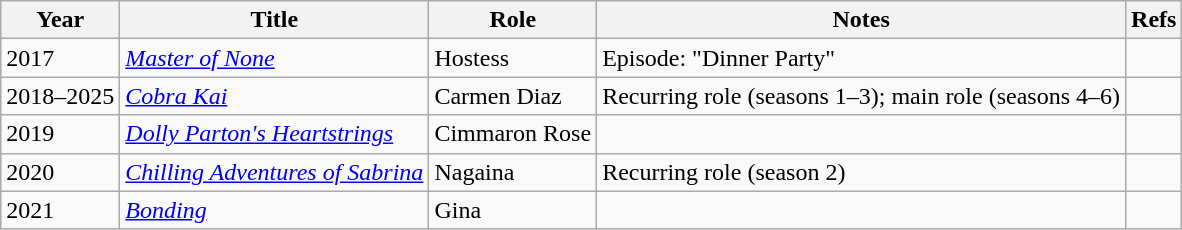<table class="wikitable sortable">
<tr>
<th>Year</th>
<th>Title</th>
<th>Role</th>
<th>Notes</th>
<th class="unsortable">Refs</th>
</tr>
<tr>
<td>2017</td>
<td><em><a href='#'>Master of None</a></em></td>
<td>Hostess</td>
<td>Episode: "Dinner Party"</td>
<td></td>
</tr>
<tr>
<td>2018–2025</td>
<td><em><a href='#'>Cobra Kai</a></em></td>
<td>Carmen Diaz</td>
<td>Recurring role (seasons 1–3); main role (seasons 4–6)</td>
<td></td>
</tr>
<tr>
<td>2019</td>
<td><em><a href='#'>Dolly Parton's Heartstrings</a></em></td>
<td>Cimmaron Rose</td>
<td></td>
<td></td>
</tr>
<tr>
<td>2020</td>
<td><em><a href='#'>Chilling Adventures of Sabrina</a></em></td>
<td>Nagaina</td>
<td>Recurring role (season 2)</td>
<td></td>
</tr>
<tr>
<td>2021</td>
<td><em><a href='#'>Bonding</a></em></td>
<td>Gina</td>
<td></td>
<td></td>
</tr>
</table>
